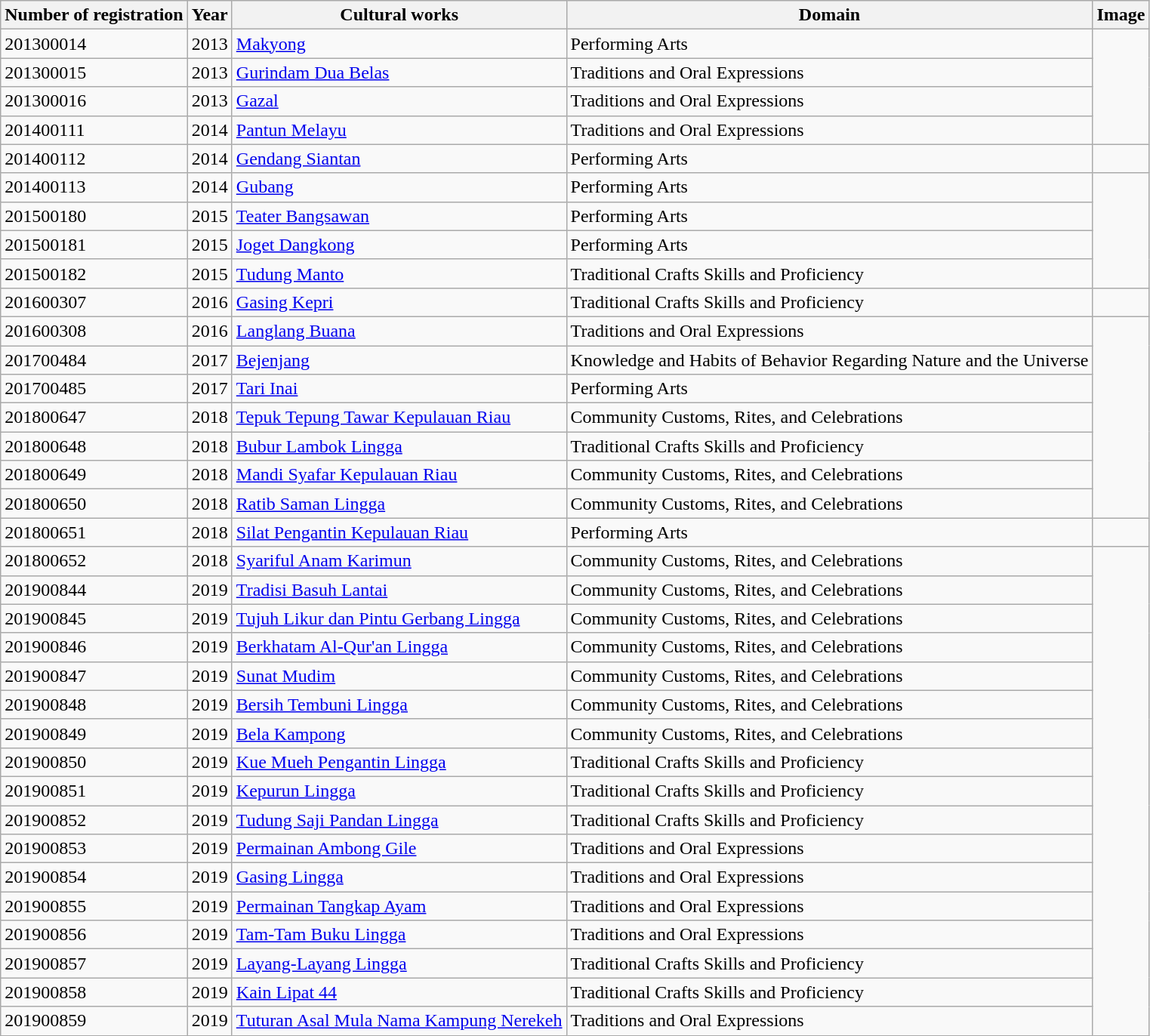<table class = "wikitable sortable">
<tr>
<th>Number of registration</th>
<th>Year</th>
<th>Cultural works</th>
<th>Domain</th>
<th>Image</th>
</tr>
<tr>
<td>201300014</td>
<td>2013</td>
<td><a href='#'>Makyong</a></td>
<td>Performing Arts</td>
</tr>
<tr>
<td>201300015</td>
<td>2013</td>
<td><a href='#'>Gurindam Dua Belas</a></td>
<td>Traditions and Oral Expressions</td>
</tr>
<tr>
<td>201300016</td>
<td>2013</td>
<td><a href='#'>Gazal</a></td>
<td>Traditions and Oral Expressions</td>
</tr>
<tr>
<td>201400111</td>
<td>2014</td>
<td><a href='#'>Pantun Melayu</a></td>
<td>Traditions and Oral Expressions</td>
</tr>
<tr>
<td>201400112</td>
<td>2014</td>
<td><a href='#'>Gendang Siantan</a></td>
<td>Performing Arts</td>
<td></td>
</tr>
<tr>
<td>201400113</td>
<td>2014</td>
<td><a href='#'>Gubang</a></td>
<td>Performing Arts</td>
</tr>
<tr>
<td>201500180</td>
<td>2015</td>
<td><a href='#'>Teater Bangsawan</a></td>
<td>Performing Arts</td>
</tr>
<tr>
<td>201500181</td>
<td>2015</td>
<td><a href='#'>Joget Dangkong</a></td>
<td>Performing Arts</td>
</tr>
<tr>
<td>201500182</td>
<td>2015</td>
<td><a href='#'>Tudung Manto</a></td>
<td>Traditional Crafts Skills and Proficiency</td>
</tr>
<tr>
<td>201600307</td>
<td>2016</td>
<td><a href='#'>Gasing Kepri</a></td>
<td>Traditional Crafts Skills and Proficiency</td>
<td></td>
</tr>
<tr>
<td>201600308</td>
<td>2016</td>
<td><a href='#'>Langlang Buana</a></td>
<td>Traditions and Oral Expressions</td>
</tr>
<tr>
<td>201700484</td>
<td>2017</td>
<td><a href='#'>Bejenjang</a></td>
<td>Knowledge and Habits of Behavior Regarding Nature and the Universe</td>
</tr>
<tr>
<td>201700485</td>
<td>2017</td>
<td><a href='#'>Tari Inai</a></td>
<td>Performing Arts</td>
</tr>
<tr>
<td>201800647</td>
<td>2018</td>
<td><a href='#'>Tepuk Tepung Tawar Kepulauan Riau</a></td>
<td>Community Customs, Rites, and Celebrations</td>
</tr>
<tr>
<td>201800648</td>
<td>2018</td>
<td><a href='#'>Bubur Lambok Lingga</a></td>
<td>Traditional Crafts Skills and Proficiency</td>
</tr>
<tr>
<td>201800649</td>
<td>2018</td>
<td><a href='#'>Mandi Syafar Kepulauan Riau</a></td>
<td>Community Customs, Rites, and Celebrations</td>
</tr>
<tr>
<td>201800650</td>
<td>2018</td>
<td><a href='#'>Ratib Saman Lingga</a></td>
<td>Community Customs, Rites, and Celebrations</td>
</tr>
<tr>
<td>201800651</td>
<td>2018</td>
<td><a href='#'>Silat Pengantin Kepulauan Riau</a></td>
<td>Performing Arts</td>
<td></td>
</tr>
<tr>
<td>201800652</td>
<td>2018</td>
<td><a href='#'>Syariful Anam Karimun</a></td>
<td>Community Customs, Rites, and Celebrations</td>
</tr>
<tr>
<td>201900844</td>
<td>2019</td>
<td><a href='#'>Tradisi Basuh Lantai</a></td>
<td>Community Customs, Rites, and Celebrations</td>
</tr>
<tr>
<td>201900845</td>
<td>2019</td>
<td><a href='#'>Tujuh Likur dan Pintu Gerbang Lingga</a></td>
<td>Community Customs, Rites, and Celebrations</td>
</tr>
<tr>
<td>201900846</td>
<td>2019</td>
<td><a href='#'>Berkhatam Al-Qur'an Lingga</a></td>
<td>Community Customs, Rites, and Celebrations</td>
</tr>
<tr>
<td>201900847</td>
<td>2019</td>
<td><a href='#'>Sunat Mudim</a></td>
<td>Community Customs, Rites, and Celebrations</td>
</tr>
<tr>
<td>201900848</td>
<td>2019</td>
<td><a href='#'>Bersih Tembuni Lingga</a></td>
<td>Community Customs, Rites, and Celebrations</td>
</tr>
<tr>
<td>201900849</td>
<td>2019</td>
<td><a href='#'>Bela Kampong</a></td>
<td>Community Customs, Rites, and Celebrations</td>
</tr>
<tr>
<td>201900850</td>
<td>2019</td>
<td><a href='#'>Kue Mueh Pengantin Lingga</a></td>
<td>Traditional Crafts Skills and Proficiency</td>
</tr>
<tr>
<td>201900851</td>
<td>2019</td>
<td><a href='#'>Kepurun Lingga</a></td>
<td>Traditional Crafts Skills and Proficiency</td>
</tr>
<tr>
<td>201900852</td>
<td>2019</td>
<td><a href='#'>Tudung Saji Pandan Lingga</a></td>
<td>Traditional Crafts Skills and Proficiency</td>
</tr>
<tr>
<td>201900853</td>
<td>2019</td>
<td><a href='#'>Permainan Ambong Gile</a></td>
<td>Traditions and Oral Expressions</td>
</tr>
<tr>
<td>201900854</td>
<td>2019</td>
<td><a href='#'>Gasing Lingga</a></td>
<td>Traditions and Oral Expressions</td>
</tr>
<tr>
<td>201900855</td>
<td>2019</td>
<td><a href='#'>Permainan Tangkap Ayam</a></td>
<td>Traditions and Oral Expressions</td>
</tr>
<tr>
<td>201900856</td>
<td>2019</td>
<td><a href='#'>Tam-Tam Buku Lingga</a></td>
<td>Traditions and Oral Expressions</td>
</tr>
<tr>
<td>201900857</td>
<td>2019</td>
<td><a href='#'>Layang-Layang Lingga</a></td>
<td>Traditional Crafts Skills and Proficiency</td>
</tr>
<tr>
<td>201900858</td>
<td>2019</td>
<td><a href='#'>Kain Lipat 44</a></td>
<td>Traditional Crafts Skills and Proficiency</td>
</tr>
<tr>
<td>201900859</td>
<td>2019</td>
<td><a href='#'>Tuturan Asal Mula Nama Kampung Nerekeh</a></td>
<td>Traditions and Oral Expressions</td>
</tr>
</table>
